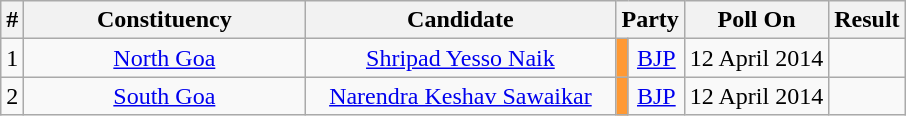<table class="wikitable sortable" style="text-align:center;">
<tr>
<th>#</th>
<th style="width:180px;">Constituency</th>
<th style="width:200px;">Candidate</th>
<th colspan="2">Party</th>
<th>Poll On</th>
<th>Result</th>
</tr>
<tr>
<td style="text-align:center;">1</td>
<td><a href='#'>North Goa</a></td>
<td><a href='#'>Shripad Yesso Naik</a></td>
<td bgcolor=#FF9933></td>
<td><a href='#'>BJP</a></td>
<td>12 April 2014</td>
<td></td>
</tr>
<tr>
<td style="text-align:center;">2</td>
<td><a href='#'>South Goa</a></td>
<td><a href='#'>Narendra Keshav Sawaikar</a></td>
<td bgcolor=#FF9933></td>
<td><a href='#'>BJP</a></td>
<td>12 April 2014</td>
<td></td>
</tr>
</table>
